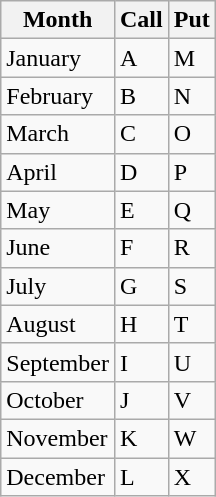<table class="wikitable">
<tr>
<th>Month</th>
<th>Call</th>
<th>Put</th>
</tr>
<tr>
<td>January</td>
<td>A</td>
<td>M</td>
</tr>
<tr>
<td>February</td>
<td>B</td>
<td>N</td>
</tr>
<tr>
<td>March</td>
<td>C</td>
<td>O</td>
</tr>
<tr>
<td>April</td>
<td>D</td>
<td>P</td>
</tr>
<tr>
<td>May</td>
<td>E</td>
<td>Q</td>
</tr>
<tr>
<td>June</td>
<td>F</td>
<td>R</td>
</tr>
<tr>
<td>July</td>
<td>G</td>
<td>S</td>
</tr>
<tr>
<td>August</td>
<td>H</td>
<td>T</td>
</tr>
<tr>
<td>September</td>
<td>I</td>
<td>U</td>
</tr>
<tr>
<td>October</td>
<td>J</td>
<td>V</td>
</tr>
<tr>
<td>November</td>
<td>K</td>
<td>W</td>
</tr>
<tr>
<td>December</td>
<td>L</td>
<td>X</td>
</tr>
</table>
